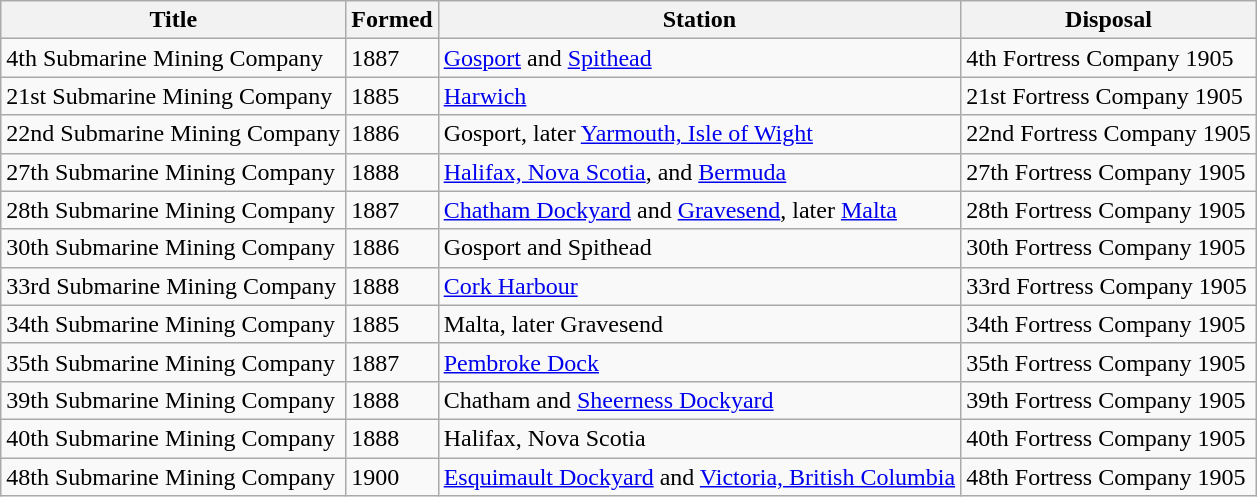<table class="wikitable">
<tr>
<th>Title</th>
<th>Formed</th>
<th>Station</th>
<th>Disposal</th>
</tr>
<tr>
<td>4th Submarine Mining Company</td>
<td>1887</td>
<td><a href='#'>Gosport</a> and <a href='#'>Spithead</a></td>
<td>4th Fortress Company 1905</td>
</tr>
<tr>
<td>21st Submarine Mining Company</td>
<td>1885</td>
<td><a href='#'>Harwich</a></td>
<td>21st Fortress Company 1905</td>
</tr>
<tr>
<td>22nd Submarine Mining Company</td>
<td>1886</td>
<td>Gosport, later <a href='#'>Yarmouth, Isle of Wight</a></td>
<td>22nd Fortress Company 1905</td>
</tr>
<tr>
<td>27th Submarine Mining Company</td>
<td>1888</td>
<td><a href='#'>Halifax, Nova Scotia</a>, and <a href='#'>Bermuda</a></td>
<td>27th Fortress Company 1905</td>
</tr>
<tr>
<td>28th Submarine Mining Company</td>
<td>1887</td>
<td><a href='#'>Chatham Dockyard</a> and <a href='#'>Gravesend</a>, later <a href='#'>Malta</a></td>
<td>28th Fortress Company 1905</td>
</tr>
<tr>
<td>30th Submarine Mining Company</td>
<td>1886</td>
<td>Gosport and Spithead</td>
<td>30th Fortress Company 1905</td>
</tr>
<tr>
<td>33rd Submarine Mining Company</td>
<td>1888</td>
<td><a href='#'>Cork Harbour</a></td>
<td>33rd Fortress Company 1905</td>
</tr>
<tr>
<td>34th Submarine Mining Company</td>
<td>1885</td>
<td>Malta, later Gravesend</td>
<td>34th Fortress Company 1905</td>
</tr>
<tr>
<td>35th Submarine Mining Company</td>
<td>1887</td>
<td><a href='#'>Pembroke Dock</a></td>
<td>35th Fortress Company 1905</td>
</tr>
<tr>
<td>39th Submarine Mining Company</td>
<td>1888</td>
<td>Chatham and <a href='#'>Sheerness Dockyard</a></td>
<td>39th Fortress Company 1905</td>
</tr>
<tr>
<td>40th Submarine Mining Company</td>
<td>1888</td>
<td>Halifax, Nova Scotia</td>
<td>40th Fortress Company 1905</td>
</tr>
<tr>
<td>48th Submarine Mining Company</td>
<td>1900</td>
<td><a href='#'>Esquimault Dockyard</a> and <a href='#'>Victoria, British Columbia</a></td>
<td>48th Fortress Company 1905</td>
</tr>
</table>
